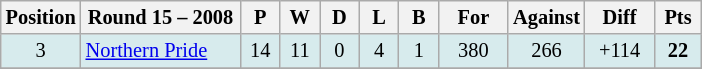<table class="wikitable" style="text-align:center; font-size:85%;">
<tr>
<th width=40 abbr="Position">Position</th>
<th width=100>Round 15 – 2008</th>
<th width=20 abbr="Played">P</th>
<th width=20 abbr="Won">W</th>
<th width=20 abbr="Drawn">D</th>
<th width=20 abbr="Lost">L</th>
<th width=20 abbr="Bye">B</th>
<th width=40 abbr="Points for">For</th>
<th width=40 abbr="Points against">Against</th>
<th width=40 abbr="Points difference">Diff</th>
<th width=25 abbr="Points">Pts</th>
</tr>
<tr style="background: #d7ebed;">
<td>3</td>
<td style="text-align:left;"> <a href='#'>Northern Pride</a></td>
<td>14</td>
<td>11</td>
<td>0</td>
<td>4</td>
<td>1</td>
<td>380</td>
<td>266</td>
<td>+114</td>
<td><strong>22</strong></td>
</tr>
<tr>
</tr>
</table>
